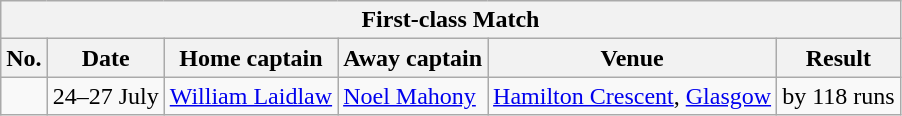<table class="wikitable">
<tr>
<th colspan="9">First-class Match</th>
</tr>
<tr>
<th>No.</th>
<th>Date</th>
<th>Home captain</th>
<th>Away captain</th>
<th>Venue</th>
<th>Result</th>
</tr>
<tr>
<td></td>
<td>24–27 July</td>
<td><a href='#'>William Laidlaw</a></td>
<td><a href='#'>Noel Mahony</a></td>
<td><a href='#'>Hamilton Crescent</a>, <a href='#'>Glasgow</a></td>
<td> by 118 runs</td>
</tr>
</table>
